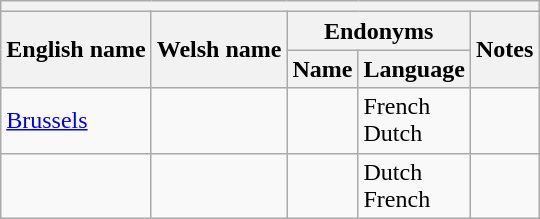<table class="wikitable sortable">
<tr>
<th colspan="5"> </th>
</tr>
<tr>
<th rowspan="2">English name</th>
<th rowspan="2">Welsh name</th>
<th colspan="2">Endonyms</th>
<th rowspan="2" class="unsortable">Notes</th>
</tr>
<tr>
<th>Name</th>
<th>Language</th>
</tr>
<tr>
<td><a href='#'>Brussels</a></td>
<td></td>
<td><br></td>
<td>French<br>Dutch</td>
<td></td>
</tr>
<tr>
<td></td>
<td></td>
<td><br></td>
<td>Dutch<br>French</td>
<td></td>
</tr>
</table>
